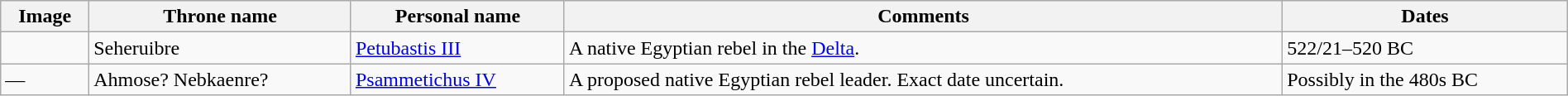<table class="wikitable" width="100%">
<tr>
<th>Image</th>
<th>Throne name</th>
<th>Personal name</th>
<th>Comments</th>
<th>Dates</th>
</tr>
<tr>
<td></td>
<td>Seheruibre</td>
<td><a href='#'>Petubastis III</a></td>
<td>A native Egyptian rebel in the <a href='#'>Delta</a>.</td>
<td>522/21–520 BC</td>
</tr>
<tr>
<td>—</td>
<td>Ahmose? Nebkaenre?</td>
<td><a href='#'>Psammetichus IV</a></td>
<td>A proposed native Egyptian rebel leader. Exact date uncertain.</td>
<td>Possibly in the 480s BC</td>
</tr>
</table>
